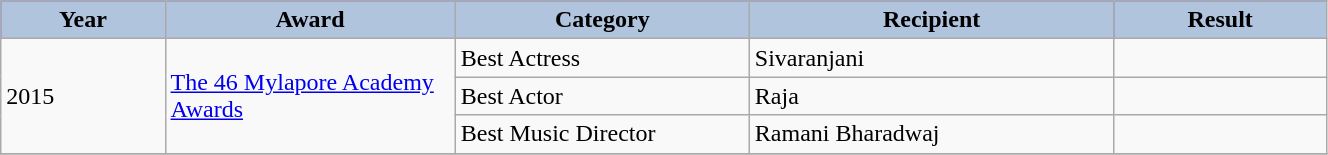<table class="wikitable" width="70%">
<tr bgcolor="blue">
<th style="width:15pt; background:LightSteelBlue;">Year</th>
<th style="width:30pt; background:LightSteelBlue;">Award</th>
<th style="width:40pt; background:LightSteelBlue;">Category</th>
<th style="width:60pt; background:LightSteelBlue;">Recipient</th>
<th style="width:30pt; background:LightSteelBlue;">Result</th>
</tr>
<tr>
<td rowspan="3">2015</td>
<td rowspan="3"><a href='#'>The 46 Mylapore Academy Awards</a></td>
<td>Best Actress</td>
<td>Sivaranjani</td>
<td></td>
</tr>
<tr>
<td>Best Actor</td>
<td>Raja</td>
<td></td>
</tr>
<tr>
<td>Best Music Director</td>
<td>Ramani Bharadwaj</td>
<td></td>
</tr>
<tr>
</tr>
</table>
